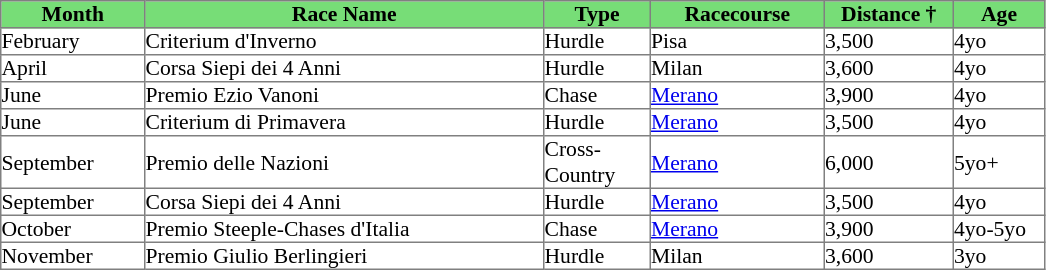<table class = "sortable" | border="1" cellpadding="0" style="border-collapse: collapse; font-size:90%">
<tr bgcolor="#77dd77" align="center">
<th width="95px"><strong>Month</strong><br></th>
<th width="265px"><strong>Race Name</strong><br></th>
<th width="70px"><strong>Type</strong><br></th>
<th width="115px"><strong>Racecourse</strong><br></th>
<th width="85px"><strong>Distance</strong> †<br></th>
<th width="60px"><strong>Age</strong><br></th>
</tr>
<tr>
<td>February</td>
<td>Criterium d'Inverno</td>
<td>Hurdle</td>
<td>Pisa</td>
<td>3,500</td>
<td>4yo</td>
</tr>
<tr>
<td>April</td>
<td>Corsa Siepi dei 4 Anni</td>
<td>Hurdle</td>
<td>Milan</td>
<td>3,600</td>
<td>4yo</td>
</tr>
<tr>
<td>June</td>
<td>Premio Ezio Vanoni</td>
<td>Chase</td>
<td><a href='#'>Merano</a></td>
<td>3,900</td>
<td>4yo</td>
</tr>
<tr>
<td>June</td>
<td>Criterium di Primavera</td>
<td>Hurdle</td>
<td><a href='#'>Merano</a></td>
<td>3,500</td>
<td>4yo</td>
</tr>
<tr>
<td>September</td>
<td>Premio delle Nazioni</td>
<td>Cross-Country</td>
<td><a href='#'>Merano</a></td>
<td>6,000</td>
<td>5yo+</td>
</tr>
<tr>
<td>September</td>
<td>Corsa Siepi dei 4 Anni</td>
<td>Hurdle</td>
<td><a href='#'>Merano</a></td>
<td>3,500</td>
<td>4yo</td>
</tr>
<tr>
<td>October</td>
<td>Premio Steeple-Chases d'Italia</td>
<td>Chase</td>
<td><a href='#'>Merano</a></td>
<td>3,900</td>
<td>4yo-5yo</td>
</tr>
<tr>
<td>November</td>
<td>Premio Giulio Berlingieri</td>
<td>Hurdle</td>
<td>Milan</td>
<td>3,600</td>
<td>3yo</td>
</tr>
</table>
